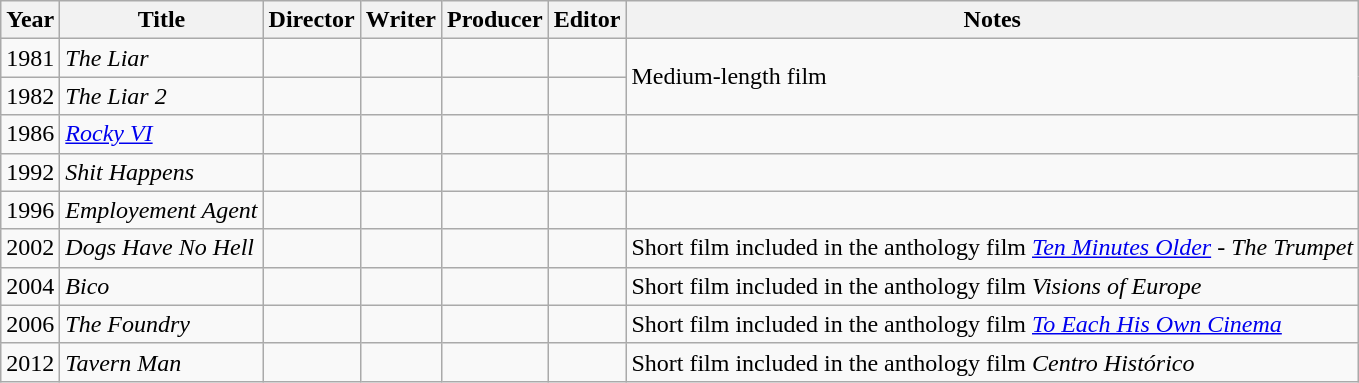<table class="wikitable sortable">
<tr>
<th>Year</th>
<th>Title</th>
<th>Director</th>
<th>Writer</th>
<th>Producer</th>
<th>Editor</th>
<th>Notes</th>
</tr>
<tr>
<td>1981</td>
<td><em>The Liar</em></td>
<td></td>
<td></td>
<td></td>
<td></td>
<td rowspan=2>Medium-length film</td>
</tr>
<tr>
<td>1982</td>
<td><em>The Liar 2</em></td>
<td></td>
<td></td>
<td></td>
<td></td>
</tr>
<tr>
<td>1986</td>
<td><em><a href='#'>Rocky VI</a></em></td>
<td></td>
<td></td>
<td></td>
<td></td>
<td></td>
</tr>
<tr>
<td>1992</td>
<td><em>Shit Happens</em></td>
<td></td>
<td></td>
<td></td>
<td></td>
<td></td>
</tr>
<tr>
<td>1996</td>
<td><em>Employement Agent</em></td>
<td></td>
<td></td>
<td></td>
<td></td>
<td></td>
</tr>
<tr>
<td>2002</td>
<td><em>Dogs Have No Hell</em></td>
<td></td>
<td></td>
<td></td>
<td></td>
<td>Short film included in the anthology film <em><a href='#'>Ten Minutes Older</a> - The Trumpet</em></td>
</tr>
<tr>
<td>2004</td>
<td><em>Bico</em></td>
<td></td>
<td></td>
<td></td>
<td></td>
<td>Short film included in the anthology film  <em>Visions of Europe</em></td>
</tr>
<tr>
<td>2006</td>
<td><em>The Foundry</em></td>
<td></td>
<td></td>
<td></td>
<td></td>
<td>Short film included in the anthology film <em><a href='#'>To Each His Own Cinema</a></em></td>
</tr>
<tr>
<td>2012</td>
<td><em>Tavern Man</em></td>
<td></td>
<td></td>
<td></td>
<td></td>
<td>Short film included in the anthology film  <em>Centro Histórico</em></td>
</tr>
</table>
